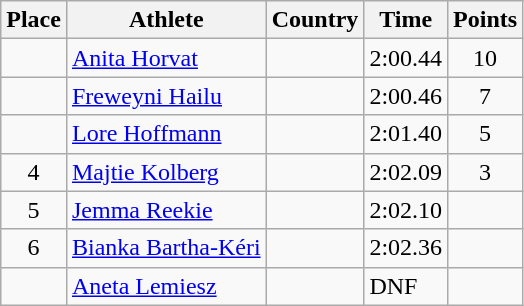<table class="wikitable">
<tr>
<th>Place</th>
<th>Athlete</th>
<th>Country</th>
<th>Time</th>
<th>Points</th>
</tr>
<tr>
<td align=center></td>
<td><a href='#'>Anita Horvat</a></td>
<td></td>
<td>2:00.44</td>
<td align=center>10</td>
</tr>
<tr>
<td align=center></td>
<td><a href='#'>Freweyni Hailu</a></td>
<td></td>
<td>2:00.46</td>
<td align=center>7</td>
</tr>
<tr>
<td align=center></td>
<td><a href='#'>Lore Hoffmann</a></td>
<td></td>
<td>2:01.40</td>
<td align=center>5</td>
</tr>
<tr>
<td align=center>4</td>
<td><a href='#'>Majtie Kolberg</a></td>
<td></td>
<td>2:02.09</td>
<td align=center>3</td>
</tr>
<tr>
<td align=center>5</td>
<td><a href='#'>Jemma Reekie</a></td>
<td></td>
<td>2:02.10</td>
<td align=center></td>
</tr>
<tr>
<td align=center>6</td>
<td><a href='#'>Bianka Bartha-Kéri</a></td>
<td></td>
<td>2:02.36</td>
<td align=center></td>
</tr>
<tr>
<td align=center></td>
<td><a href='#'>Aneta Lemiesz</a></td>
<td></td>
<td>DNF</td>
<td align=center></td>
</tr>
</table>
